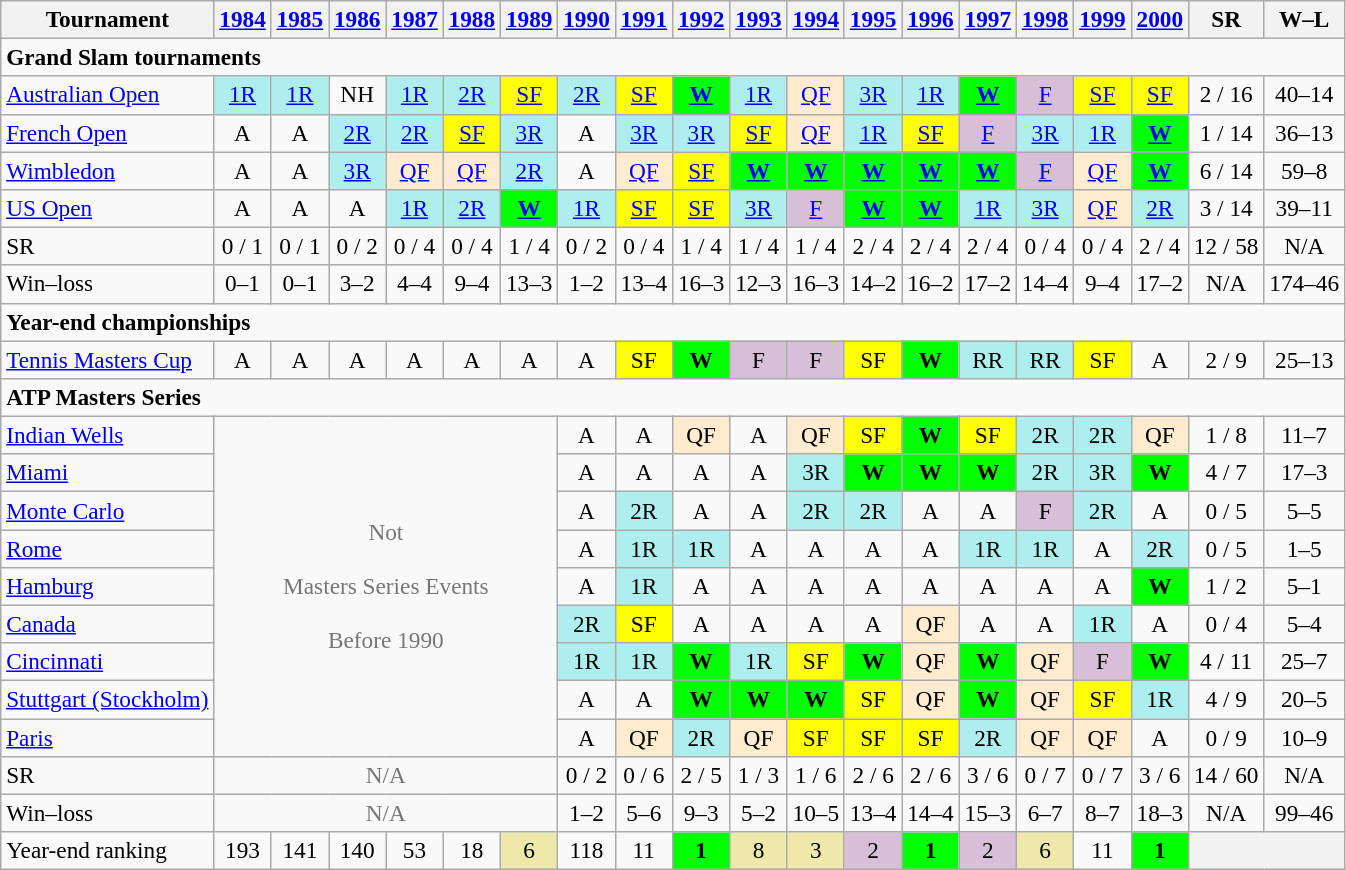<table class=wikitable style=text-align:center;font-size:97%>
<tr>
<th>Tournament</th>
<th><a href='#'>1984</a></th>
<th><a href='#'>1985</a></th>
<th><a href='#'>1986</a></th>
<th><a href='#'>1987</a></th>
<th><a href='#'>1988</a></th>
<th><a href='#'>1989</a></th>
<th><a href='#'>1990</a></th>
<th><a href='#'>1991</a></th>
<th><a href='#'>1992</a></th>
<th><a href='#'>1993</a></th>
<th><a href='#'>1994</a></th>
<th><a href='#'>1995</a></th>
<th><a href='#'>1996</a></th>
<th><a href='#'>1997</a></th>
<th><a href='#'>1998</a></th>
<th><a href='#'>1999</a></th>
<th><a href='#'>2000</a></th>
<th>SR</th>
<th>W–L</th>
</tr>
<tr>
<td colspan=20 align=left><strong>Grand Slam tournaments</strong></td>
</tr>
<tr>
<td align=left><a href='#'>Australian Open</a></td>
<td bgcolor=afeeee><a href='#'>1R</a></td>
<td bgcolor=afeeee><a href='#'>1R</a></td>
<td>NH</td>
<td bgcolor=afeeee><a href='#'>1R</a></td>
<td bgcolor=afeeee><a href='#'>2R</a></td>
<td bgcolor=yellow><a href='#'>SF</a></td>
<td bgcolor=afeeee><a href='#'>2R</a></td>
<td bgcolor=yellow><a href='#'>SF</a></td>
<td bgcolor=lime><a href='#'><strong>W</strong></a></td>
<td bgcolor=afeeee><a href='#'>1R</a></td>
<td bgcolor=ffebcd><a href='#'>QF</a></td>
<td bgcolor=afeeee><a href='#'>3R</a></td>
<td bgcolor=afeeee><a href='#'>1R</a></td>
<td bgcolor=lime><a href='#'><strong>W</strong></a></td>
<td bgcolor=thistle><a href='#'>F</a></td>
<td bgcolor=yellow><a href='#'>SF</a></td>
<td bgcolor=yellow><a href='#'>SF</a></td>
<td>2 / 16</td>
<td>40–14</td>
</tr>
<tr>
<td align=left><a href='#'>French Open</a></td>
<td>A</td>
<td>A</td>
<td bgcolor=afeeee><a href='#'>2R</a></td>
<td bgcolor=afeeee><a href='#'>2R</a></td>
<td bgcolor=yellow><a href='#'>SF</a></td>
<td bgcolor=afeeee><a href='#'>3R</a></td>
<td>A</td>
<td bgcolor=afeeee><a href='#'>3R</a></td>
<td bgcolor=afeeee><a href='#'>3R</a></td>
<td bgcolor=yellow><a href='#'>SF</a></td>
<td bgcolor=ffebcd><a href='#'>QF</a></td>
<td bgcolor=afeeee><a href='#'>1R</a></td>
<td bgcolor=yellow><a href='#'>SF</a></td>
<td bgcolor=thistle><a href='#'>F</a></td>
<td bgcolor=afeeee><a href='#'>3R</a></td>
<td bgcolor=afeeee><a href='#'>1R</a></td>
<td bgcolor=lime><a href='#'><strong>W</strong></a></td>
<td>1 / 14</td>
<td>36–13</td>
</tr>
<tr>
<td align=left><a href='#'>Wimbledon</a></td>
<td>A</td>
<td>A</td>
<td bgcolor=afeeee><a href='#'>3R</a></td>
<td bgcolor=ffebcd><a href='#'>QF</a></td>
<td bgcolor=ffebcd><a href='#'>QF</a></td>
<td bgcolor=afeeee><a href='#'>2R</a></td>
<td>A</td>
<td bgcolor=ffebcd><a href='#'>QF</a></td>
<td bgcolor=yellow><a href='#'>SF</a></td>
<td bgcolor=lime><a href='#'><strong>W</strong></a></td>
<td bgcolor=lime><a href='#'><strong>W</strong></a></td>
<td bgcolor=lime><a href='#'><strong>W</strong></a></td>
<td bgcolor=lime><a href='#'><strong>W</strong></a></td>
<td bgcolor=lime><a href='#'><strong>W</strong></a></td>
<td bgcolor=thistle><a href='#'>F</a></td>
<td bgcolor=ffebcd><a href='#'>QF</a></td>
<td bgcolor=lime><a href='#'><strong>W</strong></a></td>
<td>6 / 14</td>
<td>59–8</td>
</tr>
<tr>
<td align=left><a href='#'>US Open</a></td>
<td>A</td>
<td>A</td>
<td>A</td>
<td bgcolor=afeeee><a href='#'>1R</a></td>
<td bgcolor=afeeee><a href='#'>2R</a></td>
<td bgcolor=lime><a href='#'><strong>W</strong></a></td>
<td bgcolor=afeeee><a href='#'>1R</a></td>
<td bgcolor=yellow><a href='#'>SF</a></td>
<td bgcolor=yellow><a href='#'>SF</a></td>
<td bgcolor=afeeee><a href='#'>3R</a></td>
<td bgcolor=thistle><a href='#'>F</a></td>
<td bgcolor=lime><a href='#'><strong>W</strong></a></td>
<td bgcolor=lime><a href='#'><strong>W</strong></a></td>
<td bgcolor=afeeee><a href='#'>1R</a></td>
<td bgcolor=afeeee><a href='#'>3R</a></td>
<td bgcolor=ffebcd><a href='#'>QF</a></td>
<td bgcolor=afeeee><a href='#'>2R</a></td>
<td>3 / 14</td>
<td>39–11</td>
</tr>
<tr>
<td align=left>SR</td>
<td>0 / 1</td>
<td>0 / 1</td>
<td>0 / 2</td>
<td>0 / 4</td>
<td>0 / 4</td>
<td>1 / 4</td>
<td>0 / 2</td>
<td>0 / 4</td>
<td>1 / 4</td>
<td>1 / 4</td>
<td>1 / 4</td>
<td>2 / 4</td>
<td>2 / 4</td>
<td>2 / 4</td>
<td>0 / 4</td>
<td>0 / 4</td>
<td>2 / 4</td>
<td>12 / 58</td>
<td>N/A</td>
</tr>
<tr>
<td align=left>Win–loss</td>
<td>0–1</td>
<td>0–1</td>
<td>3–2</td>
<td>4–4</td>
<td>9–4</td>
<td>13–3</td>
<td>1–2</td>
<td>13–4</td>
<td>16–3</td>
<td>12–3</td>
<td>16–3</td>
<td>14–2</td>
<td>16–2</td>
<td>17–2</td>
<td>14–4</td>
<td>9–4</td>
<td>17–2</td>
<td>N/A</td>
<td>174–46</td>
</tr>
<tr>
<td colspan=20 align=left><strong>Year-end championships</strong></td>
</tr>
<tr>
<td align=left><a href='#'>Tennis Masters Cup</a></td>
<td>A</td>
<td>A</td>
<td>A</td>
<td>A</td>
<td>A</td>
<td>A</td>
<td>A</td>
<td bgcolor=yellow>SF</td>
<td bgcolor=lime><strong>W</strong></td>
<td bgcolor=thistle>F</td>
<td bgcolor=thistle>F</td>
<td bgcolor=yellow>SF</td>
<td bgcolor=lime><strong>W</strong></td>
<td bgcolor=afeeee>RR</td>
<td bgcolor=afeeee>RR</td>
<td bgcolor=yellow>SF</td>
<td>A</td>
<td>2 / 9</td>
<td>25–13</td>
</tr>
<tr>
<td colspan=20 align=left><strong>ATP Masters Series</strong></td>
</tr>
<tr>
<td align=left><a href='#'>Indian Wells</a></td>
<td colspan=6 rowspan=9 style=color:#767676>Not<br><br>Masters Series Events<br><br>Before 1990</td>
<td>A</td>
<td>A</td>
<td bgcolor=ffebcd>QF</td>
<td>A</td>
<td bgcolor=ffebcd>QF</td>
<td bgcolor=yellow>SF</td>
<td bgcolor=lime><strong>W</strong></td>
<td bgcolor=yellow>SF</td>
<td bgcolor=afeeee>2R</td>
<td bgcolor=afeeee>2R</td>
<td bgcolor=ffebcd>QF</td>
<td>1 / 8</td>
<td>11–7</td>
</tr>
<tr>
<td align=left><a href='#'>Miami</a></td>
<td>A</td>
<td>A</td>
<td>A</td>
<td>A</td>
<td bgcolor=afeeee>3R</td>
<td bgcolor=lime><strong>W</strong></td>
<td bgcolor=lime><strong>W</strong></td>
<td bgcolor=lime><strong>W</strong></td>
<td bgcolor=afeeee>2R</td>
<td bgcolor=afeeee>3R</td>
<td bgcolor=lime><strong>W</strong></td>
<td>4 / 7</td>
<td>17–3</td>
</tr>
<tr>
<td align=left><a href='#'>Monte Carlo</a></td>
<td>A</td>
<td bgcolor=afeeee>2R</td>
<td>A</td>
<td>A</td>
<td bgcolor=afeeee>2R</td>
<td bgcolor=afeeee>2R</td>
<td>A</td>
<td>A</td>
<td bgcolor=thistle>F</td>
<td bgcolor=afeeee>2R</td>
<td>A</td>
<td>0 / 5</td>
<td>5–5</td>
</tr>
<tr>
<td align=left><a href='#'>Rome</a></td>
<td>A</td>
<td bgcolor=afeeee>1R</td>
<td bgcolor=afeeee>1R</td>
<td>A</td>
<td>A</td>
<td>A</td>
<td>A</td>
<td bgcolor=afeeee>1R</td>
<td bgcolor=afeeee>1R</td>
<td>A</td>
<td bgcolor=afeeee>2R</td>
<td>0 / 5</td>
<td>1–5</td>
</tr>
<tr>
<td align=left><a href='#'>Hamburg</a></td>
<td>A</td>
<td bgcolor=afeeee>1R</td>
<td>A</td>
<td>A</td>
<td>A</td>
<td>A</td>
<td>A</td>
<td>A</td>
<td>A</td>
<td>A</td>
<td bgcolor=lime><strong>W</strong></td>
<td>1 / 2</td>
<td>5–1</td>
</tr>
<tr>
<td align=left><a href='#'>Canada</a></td>
<td bgcolor=afeeee>2R</td>
<td bgcolor=yellow>SF</td>
<td>A</td>
<td>A</td>
<td>A</td>
<td>A</td>
<td bgcolor=ffebcd>QF</td>
<td>A</td>
<td>A</td>
<td bgcolor=afeeee>1R</td>
<td>A</td>
<td>0 / 4</td>
<td>5–4</td>
</tr>
<tr>
<td align=left><a href='#'>Cincinnati</a></td>
<td bgcolor=afeeee>1R</td>
<td bgcolor=afeeee>1R</td>
<td bgcolor=lime><strong>W</strong></td>
<td bgcolor=afeeee>1R</td>
<td bgcolor=yellow>SF</td>
<td bgcolor=lime><strong>W</strong></td>
<td bgcolor=ffebcd>QF</td>
<td bgcolor=lime><strong>W</strong></td>
<td bgcolor=ffebcd>QF</td>
<td bgcolor=thistle>F</td>
<td bgcolor=lime><strong>W</strong></td>
<td>4 / 11</td>
<td>25–7</td>
</tr>
<tr>
<td align=left><a href='#'>Stuttgart (Stockholm)</a></td>
<td>A</td>
<td>A</td>
<td bgcolor=lime><strong>W</strong></td>
<td bgcolor=lime><strong>W</strong></td>
<td bgcolor=lime><strong>W</strong></td>
<td bgcolor=yellow>SF</td>
<td bgcolor=ffebcd>QF</td>
<td bgcolor=lime><strong>W</strong></td>
<td bgcolor=ffebcd>QF</td>
<td bgcolor=yellow>SF</td>
<td bgcolor=afeeee>1R</td>
<td>4 / 9</td>
<td>20–5</td>
</tr>
<tr>
<td align=left><a href='#'>Paris</a></td>
<td>A</td>
<td bgcolor=ffebcd>QF</td>
<td bgcolor=afeeee>2R</td>
<td bgcolor=ffebcd>QF</td>
<td bgcolor=yellow>SF</td>
<td bgcolor=yellow>SF</td>
<td bgcolor=yellow>SF</td>
<td bgcolor=afeeee>2R</td>
<td bgcolor=ffebcd>QF</td>
<td bgcolor=ffebcd>QF</td>
<td>A</td>
<td>0 / 9</td>
<td>10–9</td>
</tr>
<tr>
<td align=left>SR</td>
<td colspan=6 style=color:#767676>N/A</td>
<td>0 / 2</td>
<td>0 / 6</td>
<td>2 / 5</td>
<td>1 / 3</td>
<td>1 / 6</td>
<td>2 / 6</td>
<td>2 / 6</td>
<td>3 / 6</td>
<td>0 / 7</td>
<td>0 / 7</td>
<td>3 / 6</td>
<td>14 / 60</td>
<td>N/A</td>
</tr>
<tr>
<td align=left>Win–loss</td>
<td colspan=6 style=color:#767676>N/A</td>
<td>1–2</td>
<td>5–6</td>
<td>9–3</td>
<td>5–2</td>
<td>10–5</td>
<td>13–4</td>
<td>14–4</td>
<td>15–3</td>
<td>6–7</td>
<td>8–7</td>
<td>18–3</td>
<td>N/A</td>
<td>99–46</td>
</tr>
<tr>
<td align=left>Year-end ranking</td>
<td>193</td>
<td>141</td>
<td>140</td>
<td>53</td>
<td>18</td>
<td bgcolor=eee8aa>6</td>
<td>118</td>
<td>11</td>
<td bgcolor=lime><strong>1</strong></td>
<td bgcolor=eee8aa>8</td>
<td bgcolor=eee8aa>3</td>
<td bgcolor=thistle>2</td>
<td bgcolor=lime><strong>1</strong></td>
<td bgcolor=thistle>2</td>
<td bgcolor=eee8aa>6</td>
<td>11</td>
<td bgcolor=lime><strong>1</strong></td>
<th colspan=2></th>
</tr>
</table>
